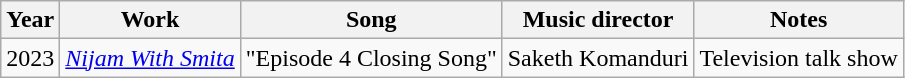<table class="wikitable">
<tr>
<th>Year</th>
<th>Work</th>
<th>Song</th>
<th>Music director</th>
<th>Notes</th>
</tr>
<tr>
<td>2023</td>
<td><em><a href='#'>Nijam With Smita</a></em></td>
<td>"Episode 4 Closing Song"</td>
<td>Saketh Komanduri</td>
<td>Television talk show</td>
</tr>
</table>
